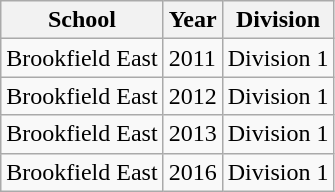<table class="wikitable">
<tr>
<th>School</th>
<th>Year</th>
<th>Division</th>
</tr>
<tr>
<td>Brookfield East</td>
<td>2011</td>
<td>Division 1</td>
</tr>
<tr>
<td>Brookfield East</td>
<td>2012</td>
<td>Division 1</td>
</tr>
<tr>
<td>Brookfield East</td>
<td>2013</td>
<td>Division 1</td>
</tr>
<tr>
<td>Brookfield East</td>
<td>2016</td>
<td>Division 1</td>
</tr>
</table>
